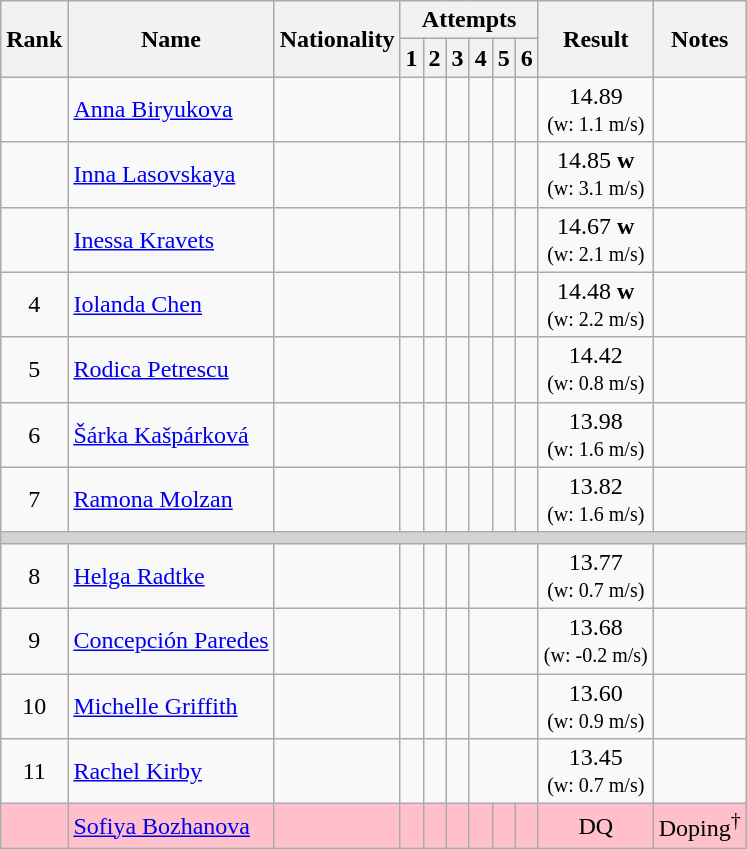<table class="wikitable sortable" style="text-align:center">
<tr>
<th rowspan="2">Rank</th>
<th rowspan="2">Name</th>
<th rowspan="2">Nationality</th>
<th colspan="6">Attempts</th>
<th rowspan="2">Result</th>
<th rowspan="2">Notes</th>
</tr>
<tr>
<th>1</th>
<th>2</th>
<th>3</th>
<th>4</th>
<th>5</th>
<th>6</th>
</tr>
<tr>
<td></td>
<td align=left><a href='#'>Anna Biryukova</a></td>
<td align=left></td>
<td></td>
<td></td>
<td></td>
<td></td>
<td></td>
<td></td>
<td>14.89<br><small>(w: 1.1 m/s)</small></td>
<td></td>
</tr>
<tr>
<td></td>
<td align=left><a href='#'>Inna Lasovskaya</a></td>
<td align=left></td>
<td></td>
<td></td>
<td></td>
<td></td>
<td></td>
<td></td>
<td>14.85 <strong>w</strong><br><small>(w: 3.1 m/s)</small></td>
<td></td>
</tr>
<tr>
<td></td>
<td align=left><a href='#'>Inessa Kravets</a></td>
<td align=left></td>
<td></td>
<td></td>
<td></td>
<td></td>
<td></td>
<td></td>
<td>14.67 <strong>w</strong><br><small>(w: 2.1 m/s)</small></td>
<td></td>
</tr>
<tr>
<td>4</td>
<td align=left><a href='#'>Iolanda Chen</a></td>
<td align=left></td>
<td></td>
<td></td>
<td></td>
<td></td>
<td></td>
<td></td>
<td>14.48 <strong>w</strong><br><small>(w: 2.2 m/s)</small></td>
<td></td>
</tr>
<tr>
<td>5</td>
<td align=left><a href='#'>Rodica Petrescu</a></td>
<td align=left></td>
<td></td>
<td></td>
<td></td>
<td></td>
<td></td>
<td></td>
<td>14.42<br><small>(w: 0.8 m/s)</small></td>
<td></td>
</tr>
<tr>
<td>6</td>
<td align=left><a href='#'>Šárka Kašpárková</a></td>
<td align=left></td>
<td></td>
<td></td>
<td></td>
<td></td>
<td></td>
<td></td>
<td>13.98<br><small>(w: 1.6 m/s)</small></td>
<td></td>
</tr>
<tr>
<td>7</td>
<td align=left><a href='#'>Ramona Molzan</a></td>
<td align=left></td>
<td></td>
<td></td>
<td></td>
<td></td>
<td></td>
<td></td>
<td>13.82<br><small>(w: 1.6 m/s)</small></td>
<td></td>
</tr>
<tr>
<td colspan=11 bgcolor=lightgray></td>
</tr>
<tr>
<td>8</td>
<td align=left><a href='#'>Helga Radtke</a></td>
<td align=left></td>
<td></td>
<td></td>
<td></td>
<td colspan="3"></td>
<td>13.77<br><small>(w: 0.7 m/s)</small></td>
<td></td>
</tr>
<tr>
<td>9</td>
<td align=left><a href='#'>Concepción Paredes</a></td>
<td align=left></td>
<td></td>
<td></td>
<td></td>
<td colspan="3"></td>
<td>13.68<br><small>(w: -0.2 m/s)</small></td>
<td></td>
</tr>
<tr>
<td>10</td>
<td align=left><a href='#'>Michelle Griffith</a></td>
<td align=left></td>
<td></td>
<td></td>
<td></td>
<td colspan="3"></td>
<td>13.60<br><small>(w: 0.9 m/s)</small></td>
<td></td>
</tr>
<tr>
<td>11</td>
<td align=left><a href='#'>Rachel Kirby</a></td>
<td align=left></td>
<td></td>
<td></td>
<td></td>
<td colspan="3"></td>
<td>13.45<br><small>(w: 0.7 m/s)</small></td>
<td></td>
</tr>
<tr bgcolor=pink>
<td></td>
<td align=left><a href='#'>Sofiya Bozhanova</a></td>
<td align=left></td>
<td></td>
<td></td>
<td></td>
<td></td>
<td></td>
<td></td>
<td>DQ</td>
<td>Doping<sup>†</sup></td>
</tr>
</table>
